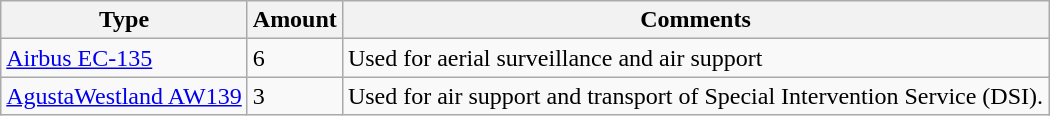<table class="wikitable">
<tr>
<th>Type</th>
<th>Amount</th>
<th>Comments</th>
</tr>
<tr>
<td><a href='#'>Airbus EC-135</a></td>
<td>6</td>
<td>Used for aerial surveillance and air support</td>
</tr>
<tr>
<td><a href='#'>AgustaWestland AW139</a></td>
<td>3</td>
<td>Used for air support and transport of Special Intervention Service (DSI).</td>
</tr>
</table>
